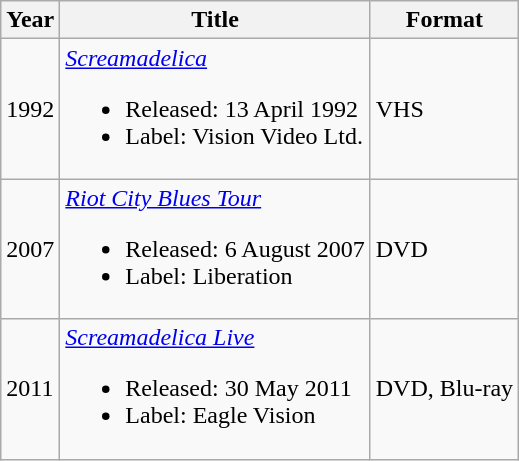<table class="wikitable">
<tr>
<th scope="col">Year</th>
<th scope="col">Title</th>
<th scope="col">Format</th>
</tr>
<tr>
<td>1992</td>
<td style="text-align:left;"><em><a href='#'>Screamadelica</a></em><br><ul><li>Released: 13 April 1992</li><li>Label: Vision Video Ltd.</li></ul></td>
<td style="text-align:left;">VHS</td>
</tr>
<tr>
<td>2007</td>
<td style="text-align:left;"><em><a href='#'>Riot City Blues Tour</a></em><br><ul><li>Released: 6 August 2007</li><li>Label: Liberation</li></ul></td>
<td style="text-align:left;">DVD</td>
</tr>
<tr>
<td>2011</td>
<td style="text-align:left;"><em><a href='#'>Screamadelica Live</a></em><br><ul><li>Released: 30 May 2011</li><li>Label: Eagle Vision</li></ul></td>
<td style="text-align:left;">DVD, Blu-ray</td>
</tr>
</table>
